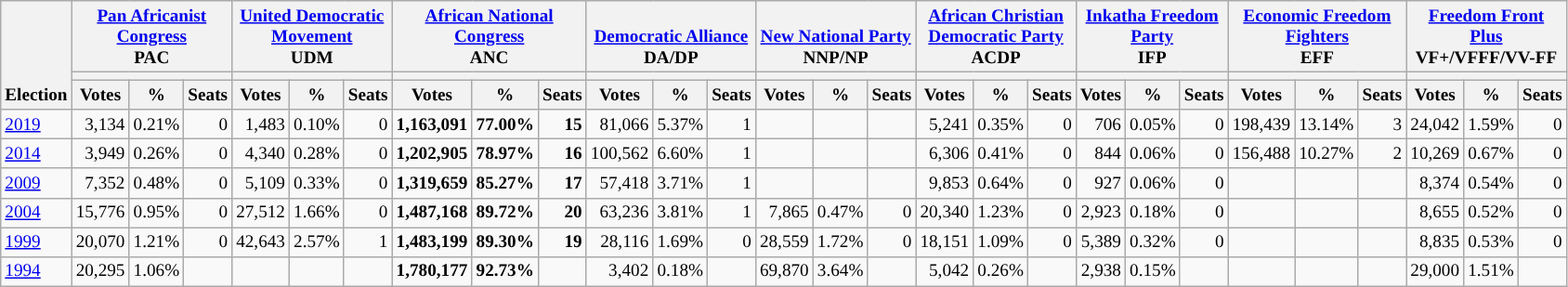<table class="wikitable" border="1" style="font-size:80%; text-align:right;">
<tr>
<th style="text-align:left;" valign=bottom rowspan=3>Election</th>
<th valign=bottom colspan=3><a href='#'>Pan Africanist<br>Congress</a><br>PAC</th>
<th valign=bottom colspan=3><a href='#'>United Democratic<br>Movement</a><br>UDM</th>
<th valign=bottom colspan=3><a href='#'>African National<br>Congress</a><br>ANC</th>
<th valign=bottom colspan=3><a href='#'>Democratic Alliance</a><br>DA/DP</th>
<th valign=bottom colspan=3><a href='#'>New National Party</a><br>NNP/NP</th>
<th valign=bottom colspan=3><a href='#'>African Christian<br>Democratic Party</a><br>ACDP</th>
<th valign=bottom colspan=3><a href='#'>Inkatha Freedom<br>Party</a><br>IFP</th>
<th valign=bottom colspan=3><a href='#'>Economic Freedom<br>Fighters</a><br>EFF</th>
<th valign=bottom colspan=3><a href='#'>Freedom Front<br>Plus</a><br>VF+/VFFF/VV-FF</th>
</tr>
<tr>
<th colspan=3 style="background:"></th>
<th colspan=3 style="background:"></th>
<th colspan=3 style="background:"></th>
<th colspan=3 style="background:"></th>
<th colspan=3 style="background:"></th>
<th colspan=3 style="background:"></th>
<th colspan=3 style="background:"></th>
<th colspan=3 style="background:"></th>
<th colspan=3 style="background:"></th>
</tr>
<tr>
<th>Votes</th>
<th>%</th>
<th>Seats</th>
<th>Votes</th>
<th>%</th>
<th>Seats</th>
<th>Votes</th>
<th>%</th>
<th>Seats</th>
<th>Votes</th>
<th>%</th>
<th>Seats</th>
<th>Votes</th>
<th>%</th>
<th>Seats</th>
<th>Votes</th>
<th>%</th>
<th>Seats</th>
<th>Votes</th>
<th>%</th>
<th>Seats</th>
<th>Votes</th>
<th>%</th>
<th>Seats</th>
<th>Votes</th>
<th>%</th>
<th>Seats</th>
</tr>
<tr>
<td align=left><a href='#'>2019</a></td>
<td>3,134</td>
<td>0.21%</td>
<td>0</td>
<td>1,483</td>
<td>0.10%</td>
<td>0</td>
<td><strong>1,163,091</strong></td>
<td><strong>77.00%</strong></td>
<td><strong>15</strong></td>
<td>81,066</td>
<td>5.37%</td>
<td>1</td>
<td></td>
<td></td>
<td></td>
<td>5,241</td>
<td>0.35%</td>
<td>0</td>
<td>706</td>
<td>0.05%</td>
<td>0</td>
<td>198,439</td>
<td>13.14%</td>
<td>3</td>
<td>24,042</td>
<td>1.59%</td>
<td>0</td>
</tr>
<tr>
<td align=left><a href='#'>2014</a></td>
<td>3,949</td>
<td>0.26%</td>
<td>0</td>
<td>4,340</td>
<td>0.28%</td>
<td>0</td>
<td><strong>1,202,905</strong></td>
<td><strong>78.97%</strong></td>
<td><strong>16</strong></td>
<td>100,562</td>
<td>6.60%</td>
<td>1</td>
<td></td>
<td></td>
<td></td>
<td>6,306</td>
<td>0.41%</td>
<td>0</td>
<td>844</td>
<td>0.06%</td>
<td>0</td>
<td>156,488</td>
<td>10.27%</td>
<td>2</td>
<td>10,269</td>
<td>0.67%</td>
<td>0</td>
</tr>
<tr>
<td align=left><a href='#'>2009</a></td>
<td>7,352</td>
<td>0.48%</td>
<td>0</td>
<td>5,109</td>
<td>0.33%</td>
<td>0</td>
<td><strong>1,319,659</strong></td>
<td><strong>85.27%</strong></td>
<td><strong>17</strong></td>
<td>57,418</td>
<td>3.71%</td>
<td>1</td>
<td></td>
<td></td>
<td></td>
<td>9,853</td>
<td>0.64%</td>
<td>0</td>
<td>927</td>
<td>0.06%</td>
<td>0</td>
<td></td>
<td></td>
<td></td>
<td>8,374</td>
<td>0.54%</td>
<td>0</td>
</tr>
<tr>
<td align=left><a href='#'>2004</a></td>
<td>15,776</td>
<td>0.95%</td>
<td>0</td>
<td>27,512</td>
<td>1.66%</td>
<td>0</td>
<td><strong>1,487,168</strong></td>
<td><strong>89.72%</strong></td>
<td><strong>20</strong></td>
<td>63,236</td>
<td>3.81%</td>
<td>1</td>
<td>7,865</td>
<td>0.47%</td>
<td>0</td>
<td>20,340</td>
<td>1.23%</td>
<td>0</td>
<td>2,923</td>
<td>0.18%</td>
<td>0</td>
<td></td>
<td></td>
<td></td>
<td>8,655</td>
<td>0.52%</td>
<td>0</td>
</tr>
<tr>
<td align=left><a href='#'>1999</a></td>
<td>20,070</td>
<td>1.21%</td>
<td>0</td>
<td>42,643</td>
<td>2.57%</td>
<td>1</td>
<td><strong>1,483,199</strong></td>
<td><strong>89.30%</strong></td>
<td><strong>19</strong></td>
<td>28,116</td>
<td>1.69%</td>
<td>0</td>
<td>28,559</td>
<td>1.72%</td>
<td>0</td>
<td>18,151</td>
<td>1.09%</td>
<td>0</td>
<td>5,389</td>
<td>0.32%</td>
<td>0</td>
<td></td>
<td></td>
<td></td>
<td>8,835</td>
<td>0.53%</td>
<td>0</td>
</tr>
<tr>
<td align=left><a href='#'>1994</a></td>
<td>20,295</td>
<td>1.06%</td>
<td></td>
<td></td>
<td></td>
<td></td>
<td><strong>1,780,177</strong></td>
<td><strong>92.73%</strong></td>
<td></td>
<td>3,402</td>
<td>0.18%</td>
<td></td>
<td>69,870</td>
<td>3.64%</td>
<td></td>
<td>5,042</td>
<td>0.26%</td>
<td></td>
<td>2,938</td>
<td>0.15%</td>
<td></td>
<td></td>
<td></td>
<td></td>
<td>29,000</td>
<td>1.51%</td>
<td></td>
</tr>
</table>
